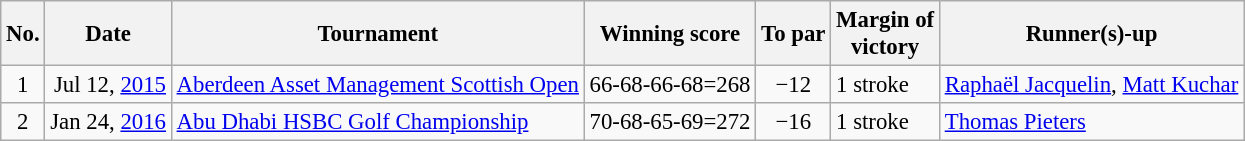<table class="wikitable" style="font-size:95%;">
<tr>
<th>No.</th>
<th>Date</th>
<th>Tournament</th>
<th>Winning score</th>
<th>To par</th>
<th>Margin of<br>victory</th>
<th>Runner(s)-up</th>
</tr>
<tr>
<td align=center>1</td>
<td align=right>Jul 12, <a href='#'>2015</a></td>
<td><a href='#'>Aberdeen Asset Management Scottish Open</a></td>
<td align=right>66-68-66-68=268</td>
<td align=center>−12</td>
<td>1 stroke</td>
<td> <a href='#'>Raphaël Jacquelin</a>,  <a href='#'>Matt Kuchar</a></td>
</tr>
<tr>
<td align=center>2</td>
<td align=right>Jan 24, <a href='#'>2016</a></td>
<td><a href='#'>Abu Dhabi HSBC Golf Championship</a></td>
<td align=right>70-68-65-69=272</td>
<td align=center>−16</td>
<td>1 stroke</td>
<td> <a href='#'>Thomas Pieters</a></td>
</tr>
</table>
